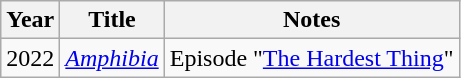<table class="wikitable">
<tr>
<th>Year</th>
<th>Title</th>
<th>Notes</th>
</tr>
<tr>
<td>2022</td>
<td><em><a href='#'>Amphibia</a></em></td>
<td>Episode "<a href='#'>The Hardest Thing</a>"</td>
</tr>
</table>
